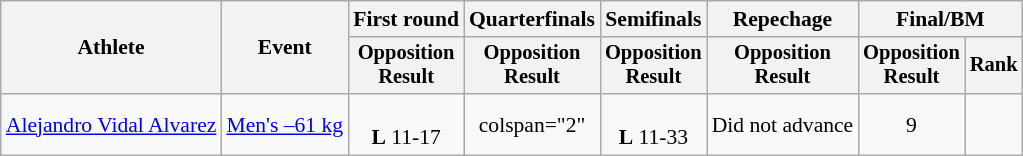<table class="wikitable" style="font-size:90%;">
<tr>
<th rowspan=2>Athlete</th>
<th rowspan=2>Event</th>
<th>First round</th>
<th>Quarterfinals</th>
<th>Semifinals</th>
<th>Repechage</th>
<th colspan="2">Final/BM</th>
</tr>
<tr style="font-size:95%">
<th>Opposition<br>Result</th>
<th>Opposition<br>Result</th>
<th>Opposition<br>Result</th>
<th>Opposition<br>Result</th>
<th>Opposition<br>Result</th>
<th>Rank</th>
</tr>
<tr align=center>
<td align=left><a href='#'>Alejandro Vidal Alvarez</a></td>
<td align=left><a href='#'>Men's –61 kg</a></td>
<td><br><strong>L</strong> 11-17</td>
<td>colspan="2" </td>
<td><br><strong>L</strong> 11-33</td>
<td>Did not advance</td>
<td>9</td>
</tr>
</table>
